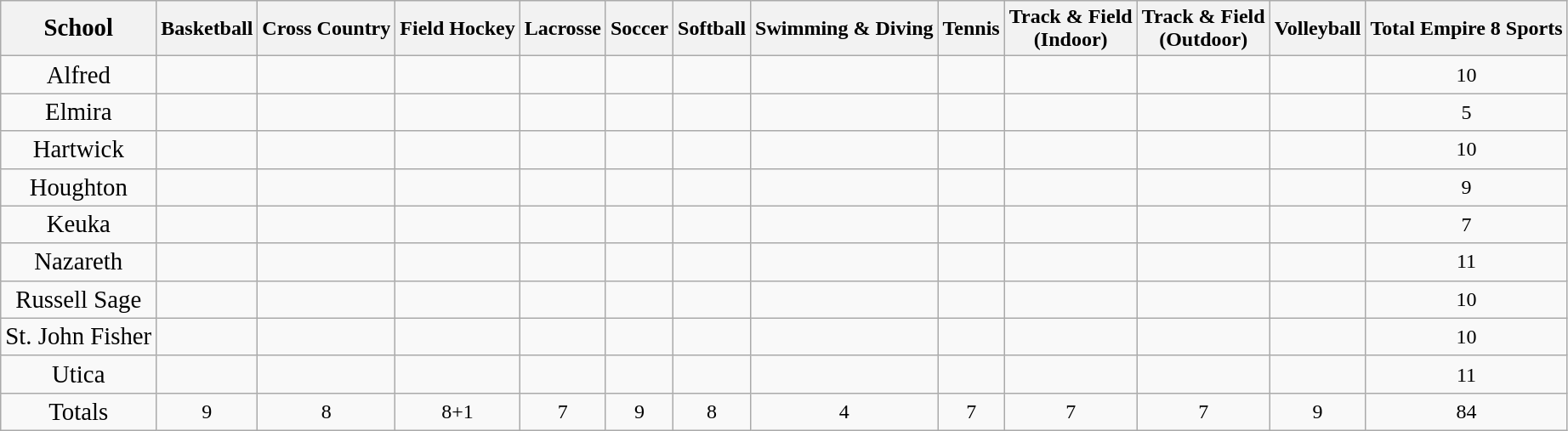<table class="wikitable" style="text-align:center;">
<tr>
<th><big>School</big></th>
<th>Basketball</th>
<th>Cross Country</th>
<th>Field Hockey</th>
<th>Lacrosse</th>
<th>Soccer</th>
<th>Softball</th>
<th>Swimming & Diving</th>
<th>Tennis</th>
<th>Track & Field<br>(Indoor)</th>
<th>Track & Field<br>(Outdoor)</th>
<th>Volleyball</th>
<th>Total Empire 8 Sports</th>
</tr>
<tr>
<td><big>Alfred</big></td>
<td></td>
<td></td>
<td></td>
<td></td>
<td></td>
<td></td>
<td></td>
<td></td>
<td></td>
<td></td>
<td></td>
<td>10</td>
</tr>
<tr>
<td><big>Elmira</big></td>
<td></td>
<td></td>
<td></td>
<td></td>
<td></td>
<td></td>
<td></td>
<td></td>
<td></td>
<td></td>
<td></td>
<td>5</td>
</tr>
<tr>
<td><big>Hartwick</big></td>
<td></td>
<td></td>
<td></td>
<td></td>
<td></td>
<td></td>
<td></td>
<td></td>
<td></td>
<td></td>
<td></td>
<td>10</td>
</tr>
<tr>
<td><big>Houghton</big></td>
<td></td>
<td></td>
<td></td>
<td></td>
<td></td>
<td></td>
<td></td>
<td></td>
<td></td>
<td></td>
<td></td>
<td>9</td>
</tr>
<tr>
<td><big>Keuka</big></td>
<td></td>
<td></td>
<td></td>
<td></td>
<td></td>
<td></td>
<td></td>
<td></td>
<td></td>
<td></td>
<td></td>
<td>7</td>
</tr>
<tr>
<td><big>Nazareth</big></td>
<td></td>
<td></td>
<td></td>
<td></td>
<td></td>
<td></td>
<td></td>
<td></td>
<td></td>
<td></td>
<td></td>
<td>11</td>
</tr>
<tr>
<td><big>Russell Sage</big></td>
<td></td>
<td></td>
<td></td>
<td></td>
<td></td>
<td></td>
<td></td>
<td></td>
<td></td>
<td></td>
<td></td>
<td>10</td>
</tr>
<tr>
<td><big>St. John Fisher</big></td>
<td></td>
<td></td>
<td></td>
<td></td>
<td></td>
<td></td>
<td></td>
<td></td>
<td></td>
<td></td>
<td></td>
<td>10</td>
</tr>
<tr>
<td><big>Utica</big></td>
<td></td>
<td></td>
<td></td>
<td></td>
<td></td>
<td></td>
<td></td>
<td></td>
<td></td>
<td></td>
<td></td>
<td>11</td>
</tr>
<tr>
<td><big>Totals</big></td>
<td>9</td>
<td>8</td>
<td>8+1</td>
<td>7</td>
<td>9</td>
<td>8</td>
<td>4</td>
<td>7</td>
<td>7</td>
<td>7</td>
<td>9</td>
<td>84</td>
</tr>
</table>
